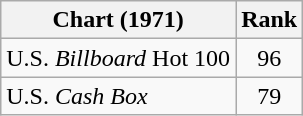<table class="wikitable">
<tr>
<th>Chart (1971)</th>
<th style="text-align:center;">Rank</th>
</tr>
<tr>
<td>U.S. <em>Billboard</em> Hot 100</td>
<td style="text-align:center;">96</td>
</tr>
<tr>
<td>U.S. <em>Cash Box</em> </td>
<td style="text-align:center;">79</td>
</tr>
</table>
